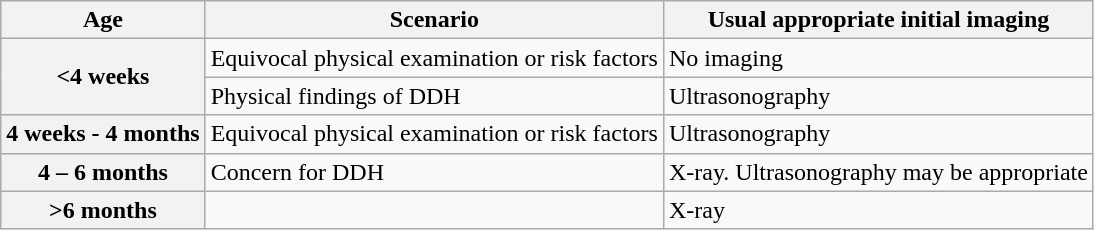<table class="wikitable" align="left">
<tr>
<th>Age</th>
<th>Scenario</th>
<th>Usual appropriate initial imaging</th>
</tr>
<tr>
<th rowspan=2><4 weeks</th>
<td>Equivocal physical examination or risk factors</td>
<td>No imaging</td>
</tr>
<tr>
<td>Physical findings of DDH</td>
<td>Ultrasonography</td>
</tr>
<tr>
<th>4 weeks - 4 months</th>
<td>Equivocal physical examination or risk factors</td>
<td>Ultrasonography</td>
</tr>
<tr>
<th>4 – 6 months</th>
<td>Concern for DDH</td>
<td>X-ray. Ultrasonography may be appropriate</td>
</tr>
<tr>
<th>>6 months</th>
<td></td>
<td>X-ray</td>
</tr>
</table>
